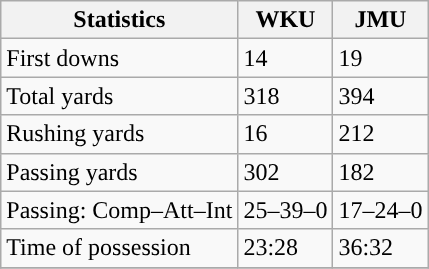<table class="wikitable" style="float: left;">
<tr>
<th>Statistics</th>
<th>WKU</th>
<th>JMU</th>
</tr>
<tr>
<td>First downs</td>
<td>14</td>
<td>19</td>
</tr>
<tr>
<td>Total yards</td>
<td>318</td>
<td>394</td>
</tr>
<tr>
<td>Rushing yards</td>
<td>16</td>
<td>212</td>
</tr>
<tr>
<td>Passing yards</td>
<td>302</td>
<td>182</td>
</tr>
<tr>
<td>Passing: Comp–Att–Int</td>
<td>25–39–0</td>
<td>17–24–0</td>
</tr>
<tr>
<td>Time of possession</td>
<td>23:28</td>
<td>36:32</td>
</tr>
<tr>
</tr>
</table>
